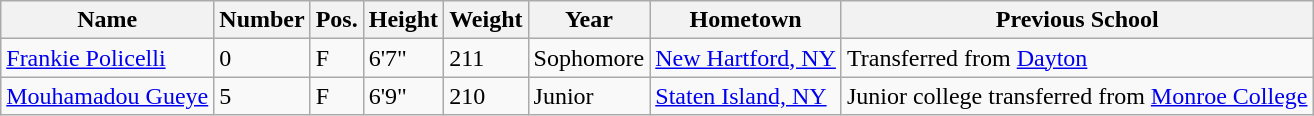<table class="wikitable sortable" border="1">
<tr>
<th>Name</th>
<th>Number</th>
<th>Pos.</th>
<th>Height</th>
<th>Weight</th>
<th>Year</th>
<th>Hometown</th>
<th class="unsortable">Previous School</th>
</tr>
<tr>
<td><a href='#'>Frankie Policelli</a></td>
<td>0</td>
<td>F</td>
<td>6'7"</td>
<td>211</td>
<td>Sophomore</td>
<td><a href='#'>New Hartford, NY</a></td>
<td>Transferred from <a href='#'>Dayton</a></td>
</tr>
<tr>
<td><a href='#'>Mouhamadou Gueye</a></td>
<td>5</td>
<td>F</td>
<td>6'9"</td>
<td>210</td>
<td>Junior</td>
<td><a href='#'>Staten Island, NY</a></td>
<td>Junior college transferred from <a href='#'>Monroe College</a></td>
</tr>
</table>
